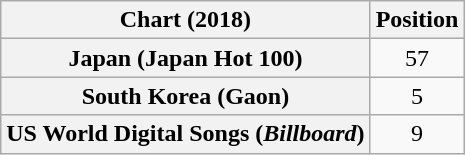<table class="wikitable plainrowheaders" style="text-align:center">
<tr>
<th scope="col">Chart (2018)</th>
<th scope="col">Position</th>
</tr>
<tr>
<th scope="row">Japan (Japan Hot 100)</th>
<td>57</td>
</tr>
<tr>
<th scope="row">South Korea (Gaon)</th>
<td>5</td>
</tr>
<tr>
<th scope="row">US World Digital Songs (<em>Billboard</em>)</th>
<td>9</td>
</tr>
</table>
